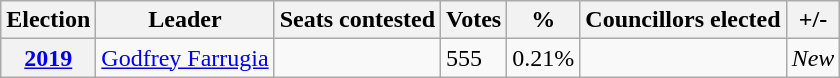<table class="wikitable" style="text-align: left;">
<tr>
<th>Election</th>
<th>Leader</th>
<th>Seats contested</th>
<th>Votes</th>
<th>%</th>
<th>Councillors elected</th>
<th>+/-</th>
</tr>
<tr>
<th><a href='#'>2019</a></th>
<td><a href='#'>Godfrey Farrugia</a></td>
<td></td>
<td>555</td>
<td>0.21%</td>
<td></td>
<td><em>New</em></td>
</tr>
</table>
